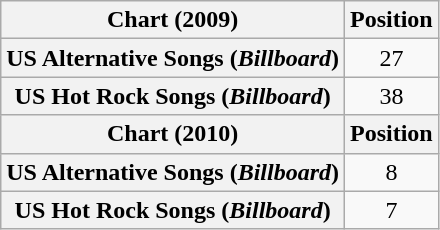<table class="wikitable sortable plainrowheaders" style="text-align:center">
<tr>
<th scope="col">Chart (2009)</th>
<th scope="col">Position</th>
</tr>
<tr>
<th scope="row">US Alternative Songs (<em>Billboard</em>)</th>
<td>27</td>
</tr>
<tr>
<th scope="row">US Hot Rock Songs (<em>Billboard</em>)</th>
<td>38</td>
</tr>
<tr>
<th scope="col">Chart (2010)</th>
<th scope="col">Position</th>
</tr>
<tr>
<th scope="row">US Alternative Songs (<em>Billboard</em>)</th>
<td>8</td>
</tr>
<tr>
<th scope="row">US Hot Rock Songs (<em>Billboard</em>)</th>
<td>7</td>
</tr>
</table>
